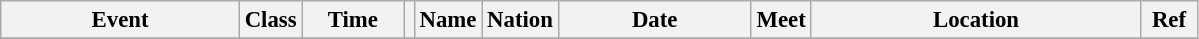<table class="wikitable" style="font-size: 95%;">
<tr>
<th style="width:10em">Event</th>
<th>Class</th>
<th style="width:4em">Time</th>
<th class="unsortable"></th>
<th>Name</th>
<th>Nation</th>
<th style="width:8em">Date</th>
<th>Meet</th>
<th style="width:14em">Location</th>
<th style="width:2em">Ref</th>
</tr>
<tr>
</tr>
</table>
